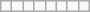<table class="wikitable">
<tr>
<td></td>
<td></td>
<td></td>
<td></td>
<td></td>
<td></td>
<td></td>
<td></td>
</tr>
</table>
